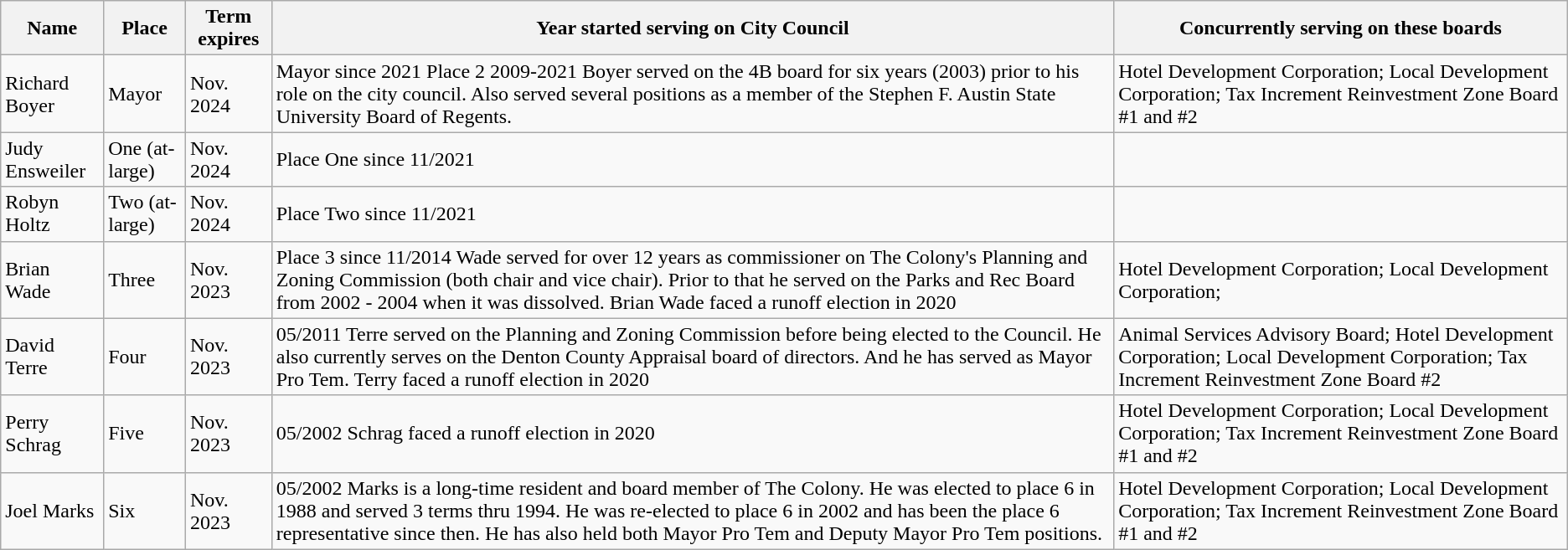<table class="wikitable">
<tr>
<th>Name</th>
<th>Place</th>
<th>Term expires</th>
<th>Year started serving on City Council</th>
<th>Concurrently serving on these boards</th>
</tr>
<tr>
<td>Richard Boyer</td>
<td>Mayor</td>
<td>Nov. 2024</td>
<td>Mayor since 2021 Place 2 2009-2021 Boyer served on the 4B board for six years (2003) prior to his role on the city council. Also served several positions as a member of the Stephen F. Austin State University Board of Regents.</td>
<td>Hotel Development Corporation; Local Development Corporation; Tax Increment Reinvestment Zone Board #1 and #2</td>
</tr>
<tr>
<td>Judy Ensweiler</td>
<td>One (at-large)</td>
<td>Nov. 2024</td>
<td>Place One since 11/2021</td>
<td></td>
</tr>
<tr>
<td>Robyn Holtz</td>
<td>Two (at-large)</td>
<td>Nov. 2024</td>
<td>Place Two since 11/2021</td>
<td></td>
</tr>
<tr>
<td>Brian Wade</td>
<td>Three</td>
<td>Nov. 2023</td>
<td>Place 3 since 11/2014 Wade served for over 12 years as commissioner on The Colony's Planning and Zoning Commission (both chair and vice chair). Prior to that he served on the Parks and Rec Board from 2002 - 2004 when it was dissolved. Brian Wade faced a runoff election in 2020</td>
<td>Hotel Development Corporation; Local Development Corporation;</td>
</tr>
<tr>
<td>David Terre</td>
<td>Four</td>
<td>Nov. 2023</td>
<td>05/2011 Terre served on the Planning and Zoning Commission before being elected to the Council. He also currently serves on the Denton County Appraisal board of directors. And he has served as Mayor Pro Tem. Terry faced a runoff election in 2020</td>
<td>Animal Services Advisory Board; Hotel Development Corporation; Local Development Corporation; Tax Increment Reinvestment Zone Board #2</td>
</tr>
<tr>
<td>Perry Schrag</td>
<td>Five</td>
<td>Nov. 2023</td>
<td>05/2002 Schrag faced a runoff election in 2020</td>
<td>Hotel Development Corporation; Local Development Corporation; Tax Increment Reinvestment Zone Board #1 and #2</td>
</tr>
<tr>
<td>Joel Marks</td>
<td>Six</td>
<td>Nov. 2023</td>
<td>05/2002 Marks is a long-time resident and board member of The Colony. He was elected to place 6 in 1988 and served 3 terms thru 1994. He was re-elected to place 6 in 2002 and has been the place 6 representative since then. He has also held both Mayor Pro Tem and Deputy Mayor Pro Tem positions.</td>
<td>Hotel Development Corporation; Local Development Corporation; Tax Increment Reinvestment Zone Board #1 and #2</td>
</tr>
</table>
